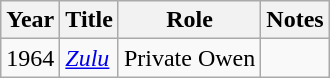<table class="wikitable">
<tr>
<th>Year</th>
<th>Title</th>
<th>Role</th>
<th>Notes</th>
</tr>
<tr>
<td>1964</td>
<td><em><a href='#'>Zulu</a></em></td>
<td>Private Owen</td>
<td></td>
</tr>
</table>
